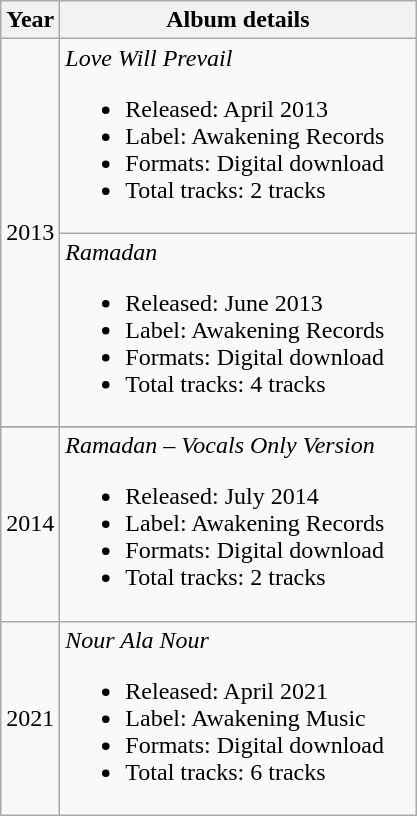<table class="wikitable">
<tr>
<th>Year</th>
<th style="width:230px;">Album details</th>
</tr>
<tr>
<td rowspan=2>2013</td>
<td><em>Love Will Prevail</em><br><ul><li>Released: April 2013</li><li>Label: Awakening Records</li><li>Formats: Digital download</li><li>Total tracks: 2 tracks</li></ul></td>
</tr>
<tr>
<td><em>Ramadan</em><br><ul><li>Released: June 2013</li><li>Label: Awakening Records</li><li>Formats: Digital download</li><li>Total tracks: 4 tracks</li></ul></td>
</tr>
<tr>
</tr>
<tr>
<td>2014</td>
<td><em>Ramadan – Vocals Only Version</em><br><ul><li>Released: July 2014</li><li>Label: Awakening Records</li><li>Formats: Digital download</li><li>Total tracks: 2 tracks</li></ul></td>
</tr>
<tr>
<td>2021</td>
<td><em>Nour Ala Nour</em><br><ul><li>Released: April 2021</li><li>Label: Awakening Music</li><li>Formats: Digital download</li><li>Total tracks: 6 tracks</li></ul></td>
</tr>
</table>
